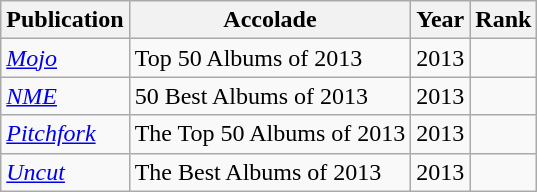<table class="sortable wikitable">
<tr>
<th>Publication</th>
<th>Accolade</th>
<th>Year</th>
<th>Rank</th>
</tr>
<tr>
<td><em><a href='#'>Mojo</a></em></td>
<td>Top 50 Albums of 2013</td>
<td>2013</td>
<td></td>
</tr>
<tr>
<td><em><a href='#'>NME</a></em></td>
<td>50 Best Albums of 2013</td>
<td>2013</td>
<td></td>
</tr>
<tr>
<td><em><a href='#'>Pitchfork</a></em></td>
<td>The Top 50 Albums of 2013</td>
<td>2013</td>
<td></td>
</tr>
<tr>
<td><em><a href='#'>Uncut</a></em></td>
<td>The Best Albums of 2013</td>
<td>2013</td>
<td></td>
</tr>
</table>
